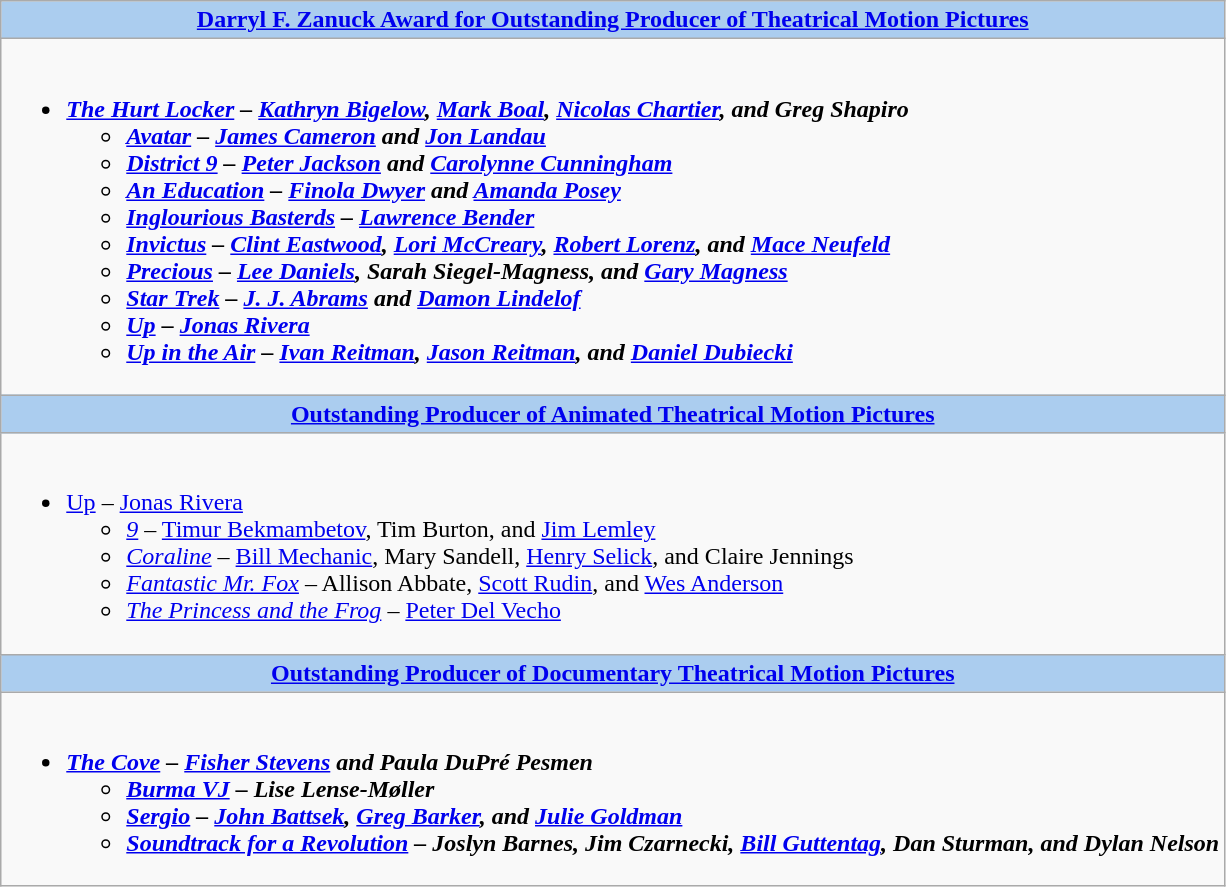<table class=wikitable style="width="100%">
<tr>
<th colspan="2" style="background:#abcdef;"><a href='#'>Darryl F. Zanuck Award for Outstanding Producer of Theatrical Motion Pictures</a></th>
</tr>
<tr>
<td colspan="2" style="vertical-align:top;"><br><ul><li><strong><em><a href='#'>The Hurt Locker</a><em> – <a href='#'>Kathryn Bigelow</a>, <a href='#'>Mark Boal</a>, <a href='#'>Nicolas Chartier</a>, and Greg Shapiro<strong><ul><li></em><a href='#'>Avatar</a><em> – <a href='#'>James Cameron</a> and <a href='#'>Jon Landau</a></li><li></em><a href='#'>District 9</a><em> – <a href='#'>Peter Jackson</a> and <a href='#'>Carolynne Cunningham</a></li><li></em><a href='#'>An Education</a><em> – <a href='#'>Finola Dwyer</a> and <a href='#'>Amanda Posey</a></li><li></em><a href='#'>Inglourious Basterds</a><em> – <a href='#'>Lawrence Bender</a></li><li></em><a href='#'>Invictus</a><em> – <a href='#'>Clint Eastwood</a>, <a href='#'>Lori McCreary</a>, <a href='#'>Robert Lorenz</a>, and <a href='#'>Mace Neufeld</a></li><li></em><a href='#'>Precious</a><em> – <a href='#'>Lee Daniels</a>, Sarah Siegel-Magness, and <a href='#'>Gary Magness</a></li><li></em><a href='#'>Star Trek</a><em> – <a href='#'>J. J. Abrams</a> and <a href='#'>Damon Lindelof</a></li><li></em><a href='#'>Up</a><em> – <a href='#'>Jonas Rivera</a></li><li></em><a href='#'>Up in the Air</a><em> – <a href='#'>Ivan Reitman</a>, <a href='#'>Jason Reitman</a>, and <a href='#'>Daniel Dubiecki</a></li></ul></li></ul></td>
</tr>
<tr>
<th colspan="2" style="background:#abcdef;"><a href='#'>Outstanding Producer of Animated Theatrical Motion Pictures</a></th>
</tr>
<tr>
<td colspan="2" style="vertical-align:top;"><br><ul><li></em></strong><a href='#'>Up</a></em> – <a href='#'>Jonas Rivera</a></strong><ul><li><em><a href='#'>9</a></em> – <a href='#'>Timur Bekmambetov</a>, Tim Burton, and <a href='#'>Jim Lemley</a></li><li><em><a href='#'>Coraline</a></em> – <a href='#'>Bill Mechanic</a>, Mary Sandell, <a href='#'>Henry Selick</a>, and Claire Jennings</li><li><em><a href='#'>Fantastic Mr. Fox</a></em> – Allison Abbate, <a href='#'>Scott Rudin</a>, and <a href='#'>Wes Anderson</a></li><li><em><a href='#'>The Princess and the Frog</a></em> – <a href='#'>Peter Del Vecho</a></li></ul></li></ul></td>
</tr>
<tr>
<th colspan="2" style="background:#abcdef;"><a href='#'>Outstanding Producer of Documentary Theatrical Motion Pictures</a></th>
</tr>
<tr>
<td colspan="2" style="vertical-align:top;"><br><ul><li><strong><em><a href='#'>The Cove</a><em> – <a href='#'>Fisher Stevens</a> and Paula DuPré Pesmen<strong><ul><li></em><a href='#'>Burma VJ</a><em> – Lise Lense-Møller</li><li></em><a href='#'>Sergio</a><em> – <a href='#'>John Battsek</a>, <a href='#'>Greg Barker</a>, and <a href='#'>Julie Goldman</a></li><li></em><a href='#'>Soundtrack for a Revolution</a><em> – Joslyn Barnes, Jim Czarnecki, <a href='#'>Bill Guttentag</a>, Dan Sturman, and Dylan Nelson</li></ul></li></ul></td>
</tr>
</table>
